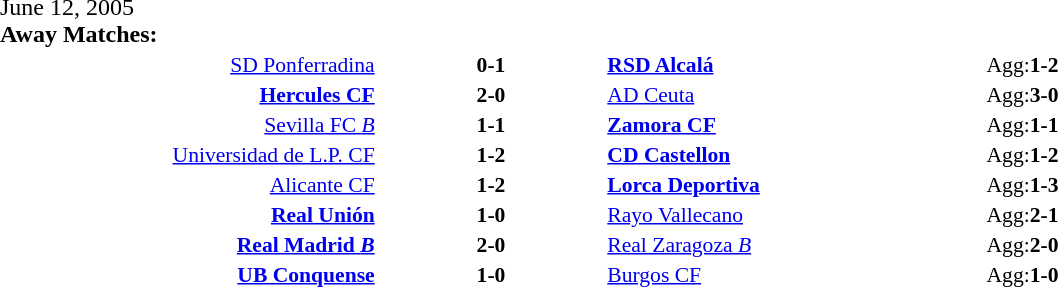<table width=100% cellspacing=1>
<tr>
<th width=20%></th>
<th width=12%></th>
<th width=20%></th>
<th></th>
</tr>
<tr>
<td>June 12, 2005<br><strong>Away Matches:</strong></td>
</tr>
<tr style=font-size:90%>
<td align=right><a href='#'>SD Ponferradina</a></td>
<td align=center><strong>0-1</strong></td>
<td><strong><a href='#'>RSD Alcalá</a></strong></td>
<td>Agg:<strong>1-2</strong></td>
</tr>
<tr style=font-size:90%>
<td align=right><strong><a href='#'>Hercules CF</a></strong></td>
<td align=center><strong>2-0</strong></td>
<td><a href='#'>AD Ceuta</a></td>
<td>Agg:<strong>3-0</strong></td>
</tr>
<tr style=font-size:90%>
<td align=right><a href='#'>Sevilla FC <em>B</em></a></td>
<td align=center><strong>1-1</strong></td>
<td><strong><a href='#'>Zamora CF</a></strong></td>
<td>Agg:<strong>1-1</strong></td>
</tr>
<tr style=font-size:90%>
<td align=right><a href='#'>Universidad de L.P. CF</a></td>
<td align=center><strong>1-2</strong></td>
<td><strong><a href='#'>CD Castellon</a></strong></td>
<td>Agg:<strong>1-2</strong></td>
</tr>
<tr style=font-size:90%>
<td align=right><a href='#'>Alicante CF</a></td>
<td align=center><strong>1-2</strong></td>
<td><strong><a href='#'>Lorca Deportiva</a></strong></td>
<td>Agg:<strong>1-3</strong></td>
</tr>
<tr style=font-size:90%>
<td align=right><strong><a href='#'>Real Unión</a></strong></td>
<td align=center><strong>1-0</strong></td>
<td><a href='#'>Rayo Vallecano</a></td>
<td>Agg:<strong>2-1</strong></td>
</tr>
<tr style=font-size:90%>
<td align=right><strong><a href='#'>Real Madrid <em>B</em></a> </strong></td>
<td align=center><strong>2-0</strong></td>
<td><a href='#'>Real Zaragoza <em>B</em></a></td>
<td>Agg:<strong>2-0</strong></td>
</tr>
<tr style=font-size:90%>
<td align=right><strong><a href='#'>UB Conquense</a></strong></td>
<td align=center><strong>1-0</strong></td>
<td><a href='#'>Burgos CF</a></td>
<td>Agg:<strong>1-0</strong></td>
</tr>
</table>
